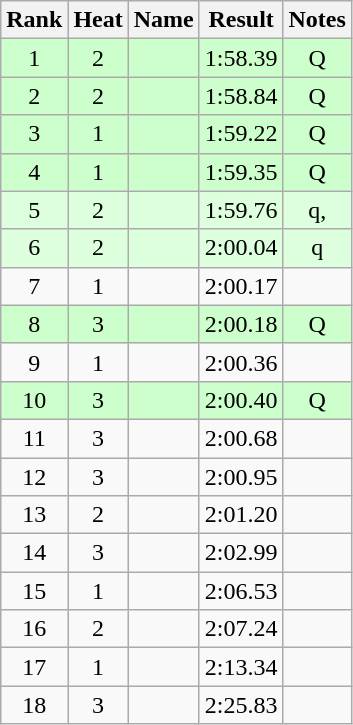<table class="wikitable sortable" style="text-align:center">
<tr>
<th>Rank</th>
<th>Heat</th>
<th>Name</th>
<th>Result</th>
<th>Notes</th>
</tr>
<tr bgcolor=ccffcc>
<td>1</td>
<td>2</td>
<td align="left"></td>
<td>1:58.39</td>
<td>Q</td>
</tr>
<tr bgcolor=ccffcc>
<td>2</td>
<td>2</td>
<td align="left"></td>
<td>1:58.84</td>
<td>Q</td>
</tr>
<tr bgcolor=ccffcc>
<td>3</td>
<td>1</td>
<td align="left"></td>
<td>1:59.22</td>
<td>Q</td>
</tr>
<tr bgcolor=ccffcc>
<td>4</td>
<td>1</td>
<td align="left"></td>
<td>1:59.35</td>
<td>Q</td>
</tr>
<tr bgcolor=ddffdd>
<td>5</td>
<td>2</td>
<td align="left"></td>
<td>1:59.76</td>
<td>q, </td>
</tr>
<tr bgcolor=ddffdd>
<td>6</td>
<td>2</td>
<td align="left"></td>
<td>2:00.04</td>
<td>q</td>
</tr>
<tr>
<td>7</td>
<td>1</td>
<td align="left"></td>
<td>2:00.17</td>
<td></td>
</tr>
<tr bgcolor=ccffcc>
<td>8</td>
<td>3</td>
<td align="left"></td>
<td>2:00.18</td>
<td>Q</td>
</tr>
<tr>
<td>9</td>
<td>1</td>
<td align="left"></td>
<td>2:00.36</td>
<td></td>
</tr>
<tr bgcolor=ccffcc>
<td>10</td>
<td>3</td>
<td align="left"></td>
<td>2:00.40</td>
<td>Q</td>
</tr>
<tr>
<td>11</td>
<td>3</td>
<td align="left"></td>
<td>2:00.68</td>
<td></td>
</tr>
<tr>
<td>12</td>
<td>3</td>
<td align="left"></td>
<td>2:00.95</td>
<td></td>
</tr>
<tr>
<td>13</td>
<td>2</td>
<td align="left"></td>
<td>2:01.20</td>
<td></td>
</tr>
<tr>
<td>14</td>
<td>3</td>
<td align="left"></td>
<td>2:02.99</td>
<td></td>
</tr>
<tr>
<td>15</td>
<td>1</td>
<td align="left"></td>
<td>2:06.53</td>
<td></td>
</tr>
<tr>
<td>16</td>
<td>2</td>
<td align="left"></td>
<td>2:07.24</td>
<td></td>
</tr>
<tr>
<td>17</td>
<td>1</td>
<td align="left"></td>
<td>2:13.34</td>
<td></td>
</tr>
<tr>
<td>18</td>
<td>3</td>
<td align="left"></td>
<td>2:25.83</td>
<td></td>
</tr>
</table>
